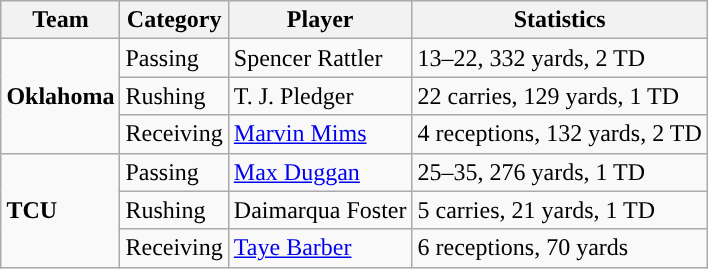<table class="wikitable" style="float: right;">
<tr>
<th>Team</th>
<th>Category</th>
<th>Player</th>
<th>Statistics</th>
</tr>
<tr>
<td rowspan=3><strong>Oklahoma</strong></td>
<td>Passing</td>
<td>Spencer Rattler</td>
<td>13–22, 332 yards, 2 TD</td>
</tr>
<tr>
<td>Rushing</td>
<td>T. J. Pledger</td>
<td>22 carries, 129 yards, 1 TD</td>
</tr>
<tr>
<td>Receiving</td>
<td><a href='#'>Marvin Mims</a></td>
<td>4 receptions, 132 yards, 2 TD</td>
</tr>
<tr>
<td rowspan=3><strong>TCU</strong></td>
<td>Passing</td>
<td><a href='#'>Max Duggan</a></td>
<td>25–35, 276 yards, 1 TD</td>
</tr>
<tr>
<td>Rushing</td>
<td>Daimarqua Foster</td>
<td>5 carries, 21 yards, 1 TD</td>
</tr>
<tr>
<td>Receiving</td>
<td><a href='#'>Taye Barber</a></td>
<td>6 receptions, 70 yards</td>
</tr>
</table>
